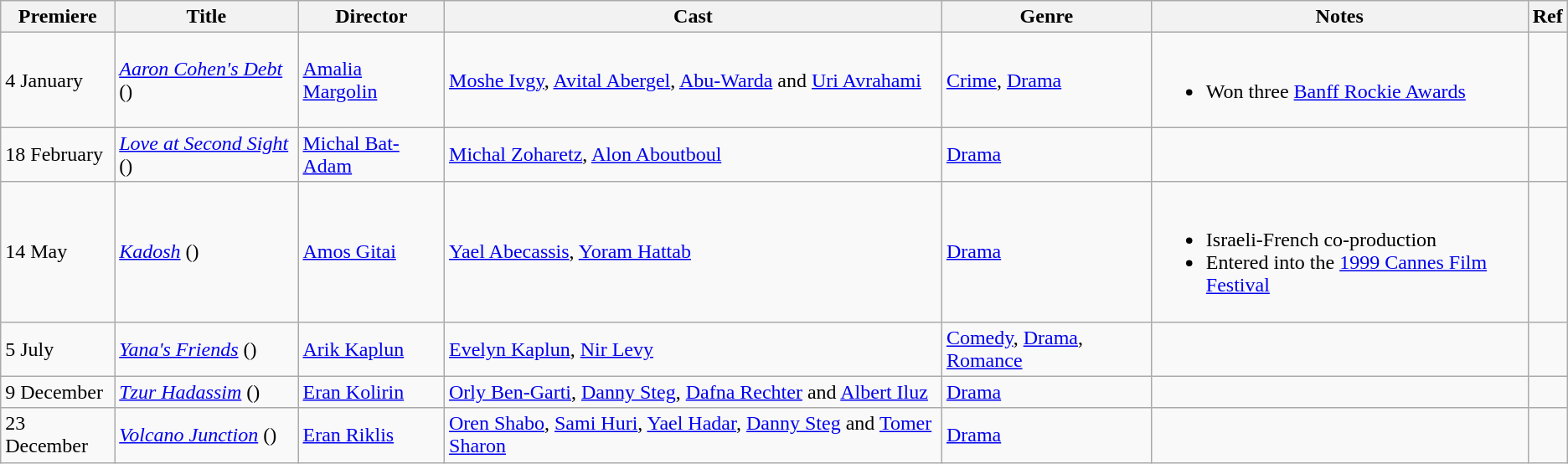<table class="wikitable">
<tr>
<th>Premiere</th>
<th>Title</th>
<th>Director</th>
<th>Cast</th>
<th>Genre</th>
<th>Notes</th>
<th>Ref</th>
</tr>
<tr>
<td>4 January</td>
<td><em><a href='#'>Aaron Cohen's Debt</a></em> ()</td>
<td><a href='#'>Amalia Margolin</a></td>
<td><a href='#'>Moshe Ivgy</a>, <a href='#'>Avital Abergel</a>, <a href='#'>Abu-Warda</a> and <a href='#'>Uri Avrahami</a></td>
<td><a href='#'>Crime</a>, <a href='#'>Drama</a></td>
<td><br><ul><li>Won three <a href='#'>Banff Rockie Awards</a></li></ul></td>
<td></td>
</tr>
<tr>
<td>18 February</td>
<td><em><a href='#'>Love at Second Sight</a></em> ()</td>
<td><a href='#'>Michal Bat-Adam</a></td>
<td><a href='#'>Michal Zoharetz</a>, <a href='#'>Alon Aboutboul</a></td>
<td><a href='#'>Drama</a></td>
<td></td>
<td></td>
</tr>
<tr>
<td>14 May</td>
<td><em><a href='#'>Kadosh</a></em> ()</td>
<td><a href='#'>Amos Gitai</a></td>
<td><a href='#'>Yael Abecassis</a>, <a href='#'>Yoram Hattab</a></td>
<td><a href='#'>Drama</a></td>
<td><br><ul><li>Israeli-French co-production</li><li>Entered into the <a href='#'>1999 Cannes Film Festival</a></li></ul></td>
<td></td>
</tr>
<tr>
<td>5 July</td>
<td><em><a href='#'>Yana's Friends</a></em> ()</td>
<td><a href='#'>Arik Kaplun</a></td>
<td><a href='#'>Evelyn Kaplun</a>, <a href='#'>Nir Levy</a></td>
<td><a href='#'>Comedy</a>, <a href='#'>Drama</a>, <a href='#'>Romance</a></td>
<td></td>
<td></td>
</tr>
<tr>
<td>9 December</td>
<td><em><a href='#'>Tzur Hadassim</a></em> ()</td>
<td><a href='#'>Eran Kolirin</a></td>
<td><a href='#'>Orly Ben-Garti</a>, <a href='#'>Danny Steg</a>, <a href='#'>Dafna Rechter</a> and <a href='#'>Albert Iluz</a></td>
<td><a href='#'>Drama</a></td>
<td></td>
<td></td>
</tr>
<tr>
<td>23 December</td>
<td><em><a href='#'>Volcano Junction</a></em> ()</td>
<td><a href='#'>Eran Riklis</a></td>
<td><a href='#'>Oren Shabo</a>, <a href='#'>Sami Huri</a>, <a href='#'>Yael Hadar</a>, <a href='#'>Danny Steg</a> and <a href='#'>Tomer Sharon</a></td>
<td><a href='#'>Drama</a></td>
<td></td>
<td></td>
</tr>
</table>
